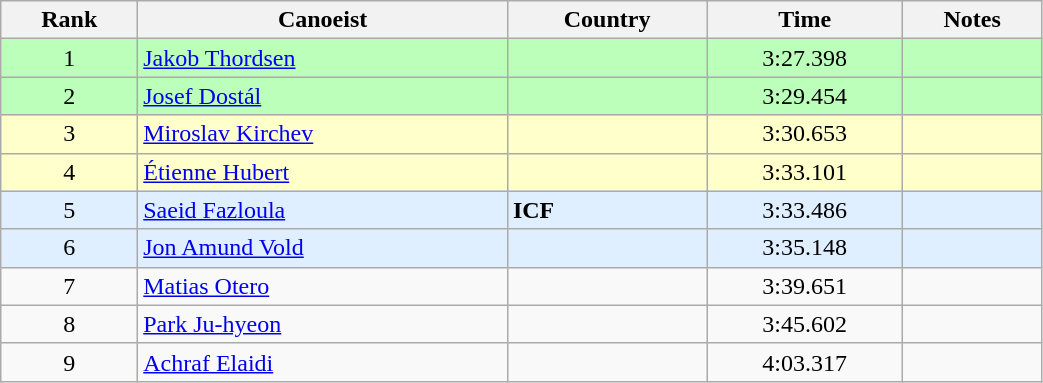<table class="wikitable" style="text-align:center;width: 55%">
<tr>
<th>Rank</th>
<th>Canoeist</th>
<th>Country</th>
<th>Time</th>
<th>Notes</th>
</tr>
<tr bgcolor=bbffbb>
<td>1</td>
<td align="left"><a href='#'>Jakob Thordsen</a></td>
<td align="left"></td>
<td>3:27.398</td>
<td></td>
</tr>
<tr bgcolor=bbffbb>
<td>2</td>
<td align="left"><a href='#'>Josef Dostál</a></td>
<td align="left"></td>
<td>3:29.454</td>
<td></td>
</tr>
<tr bgcolor=ffffcc>
<td>3</td>
<td align="left"><a href='#'>Miroslav Kirchev</a></td>
<td align="left"></td>
<td>3:30.653</td>
<td></td>
</tr>
<tr bgcolor=ffffcc>
<td>4</td>
<td align="left"><a href='#'>Étienne Hubert</a></td>
<td align="left"></td>
<td>3:33.101</td>
<td></td>
</tr>
<tr bgcolor=dfefff>
<td>5</td>
<td align="left"><a href='#'>Saeid Fazloula</a></td>
<td align="left"><strong>ICF</strong></td>
<td>3:33.486</td>
<td></td>
</tr>
<tr bgcolor=dfefff>
<td>6</td>
<td align="left"><a href='#'>Jon Amund Vold</a></td>
<td align="left"></td>
<td>3:35.148</td>
<td></td>
</tr>
<tr>
<td>7</td>
<td align="left"><a href='#'>Matias Otero</a></td>
<td align="left"></td>
<td>3:39.651</td>
<td></td>
</tr>
<tr>
<td>8</td>
<td align="left"><a href='#'>Park Ju-hyeon</a></td>
<td align="left"></td>
<td>3:45.602</td>
<td></td>
</tr>
<tr>
<td>9</td>
<td align="left"><a href='#'>Achraf Elaidi</a></td>
<td align="left"></td>
<td>4:03.317</td>
<td></td>
</tr>
</table>
